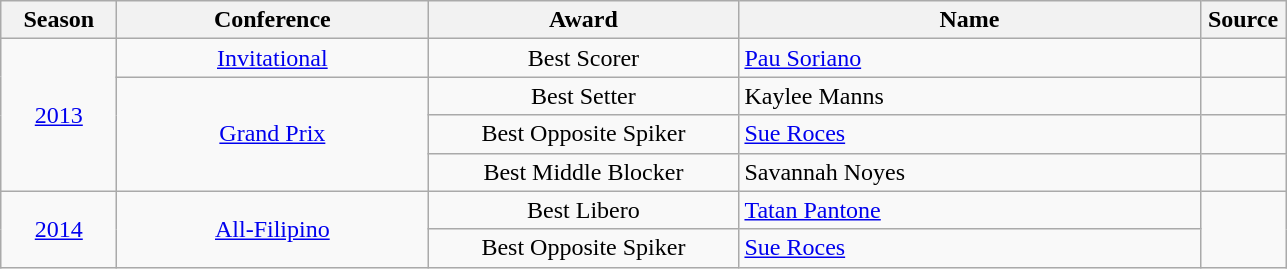<table class="wikitable">
<tr>
<th width=70px>Season</th>
<th width=200px>Conference</th>
<th width=200px>Award</th>
<th width=300px>Name</th>
<th width=50px>Source</th>
</tr>
<tr align=center>
<td rowspan=4><a href='#'>2013</a></td>
<td><a href='#'>Invitational</a></td>
<td>Best Scorer</td>
<td align="left"> <a href='#'>Pau Soriano</a></td>
<td></td>
</tr>
<tr align=center>
<td rowspan=3><a href='#'>Grand Prix</a></td>
<td>Best Setter</td>
<td align="left"> Kaylee Manns</td>
<td></td>
</tr>
<tr align=center>
<td>Best Opposite Spiker</td>
<td align="left"> <a href='#'>Sue Roces</a></td>
<td></td>
</tr>
<tr align=center>
<td>Best Middle Blocker</td>
<td align="left"> Savannah Noyes</td>
<td></td>
</tr>
<tr align=center>
<td rowspan=2><a href='#'>2014</a></td>
<td rowspan=2><a href='#'>All-Filipino</a></td>
<td>Best Libero</td>
<td align="left"> <a href='#'>Tatan Pantone</a></td>
<td rowspan=2></td>
</tr>
<tr align=center>
<td>Best Opposite Spiker</td>
<td align="left"> <a href='#'>Sue Roces</a></td>
</tr>
</table>
